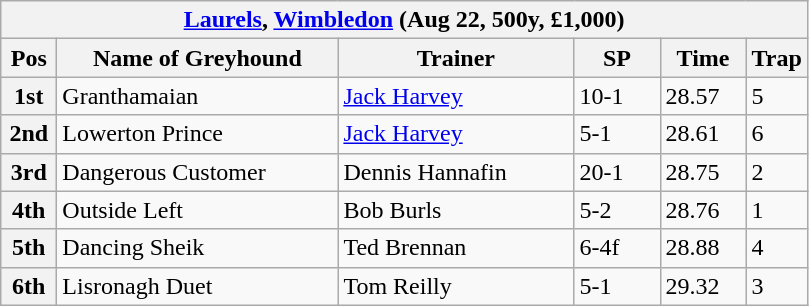<table class="wikitable">
<tr>
<th colspan="6"><a href='#'>Laurels</a>, <a href='#'>Wimbledon</a> (Aug 22, 500y, £1,000)</th>
</tr>
<tr>
<th width=30>Pos</th>
<th width=180>Name of Greyhound</th>
<th width=150>Trainer</th>
<th width=50>SP</th>
<th width=50>Time</th>
<th width=30>Trap</th>
</tr>
<tr>
<th>1st</th>
<td>Granthamaian</td>
<td><a href='#'>Jack Harvey</a></td>
<td>10-1</td>
<td>28.57</td>
<td>5</td>
</tr>
<tr>
<th>2nd</th>
<td>Lowerton Prince</td>
<td><a href='#'>Jack Harvey</a></td>
<td>5-1</td>
<td>28.61</td>
<td>6</td>
</tr>
<tr>
<th>3rd</th>
<td>Dangerous Customer</td>
<td>Dennis Hannafin</td>
<td>20-1</td>
<td>28.75</td>
<td>2</td>
</tr>
<tr>
<th>4th</th>
<td>Outside Left</td>
<td>Bob Burls</td>
<td>5-2</td>
<td>28.76</td>
<td>1</td>
</tr>
<tr>
<th>5th</th>
<td>Dancing Sheik</td>
<td>Ted Brennan</td>
<td>6-4f</td>
<td>28.88</td>
<td>4</td>
</tr>
<tr>
<th>6th</th>
<td>Lisronagh Duet</td>
<td>Tom Reilly</td>
<td>5-1</td>
<td>29.32</td>
<td>3</td>
</tr>
</table>
